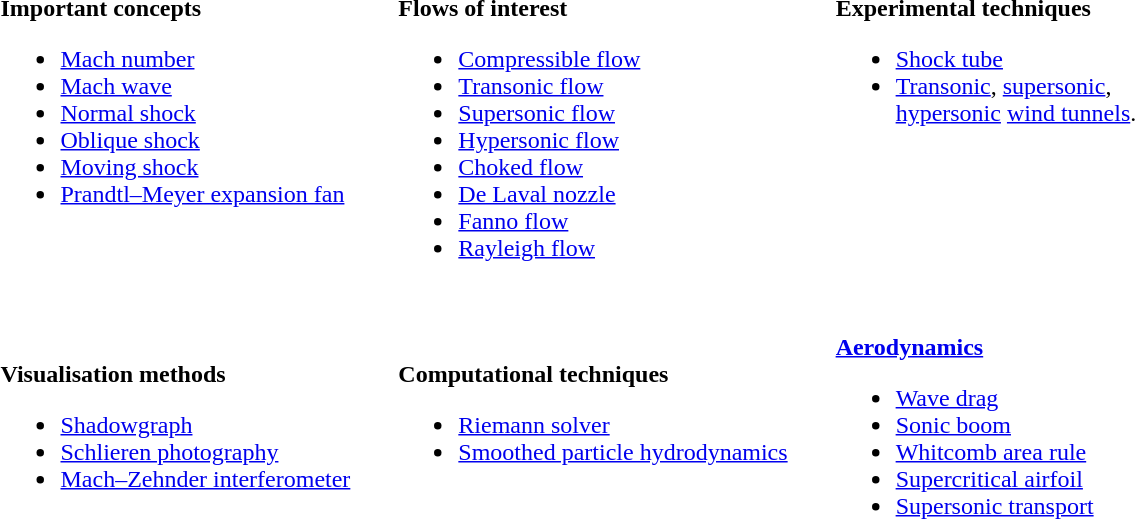<table width:100%,align="center", cellpadding="15">
<tr>
<td valign="top"><br><strong>Important concepts</strong><ul><li><a href='#'>Mach number</a></li><li><a href='#'>Mach wave</a></li><li><a href='#'>Normal shock</a></li><li><a href='#'>Oblique shock</a></li><li><a href='#'>Moving shock</a></li><li><a href='#'>Prandtl–Meyer expansion fan</a></li></ul></td>
<td valign="top"><br><strong>Flows of interest</strong><ul><li><a href='#'>Compressible flow</a></li><li><a href='#'>Transonic flow</a></li><li><a href='#'>Supersonic flow</a></li><li><a href='#'>Hypersonic flow</a></li><li><a href='#'>Choked flow</a></li><li><a href='#'>De Laval nozzle</a></li><li><a href='#'>Fanno flow</a></li><li><a href='#'>Rayleigh flow</a></li></ul></td>
<td valign="top"><br><strong>Experimental techniques</strong><ul><li><a href='#'>Shock tube</a></li><li><a href='#'>Transonic</a>, <a href='#'>supersonic</a>,<br><a href='#'>hypersonic</a> <a href='#'>wind tunnels</a>.</li></ul></td>
</tr>
<tr>
<td valign="top"><br><strong>Visualisation methods</strong><ul><li><a href='#'>Shadowgraph</a></li><li><a href='#'>Schlieren photography</a></li><li><a href='#'>Mach–Zehnder interferometer</a></li></ul></td>
<td valign="top"><br><strong>Computational techniques</strong><ul><li><a href='#'>Riemann solver</a></li><li><a href='#'>Smoothed particle hydrodynamics</a></li></ul></td>
<td><strong><a href='#'>Aerodynamics</a></strong> <br><ul><li><a href='#'>Wave drag</a></li><li><a href='#'>Sonic boom</a></li><li><a href='#'>Whitcomb area rule</a></li><li><a href='#'>Supercritical airfoil</a></li><li><a href='#'>Supersonic transport</a></li></ul></td>
</tr>
</table>
